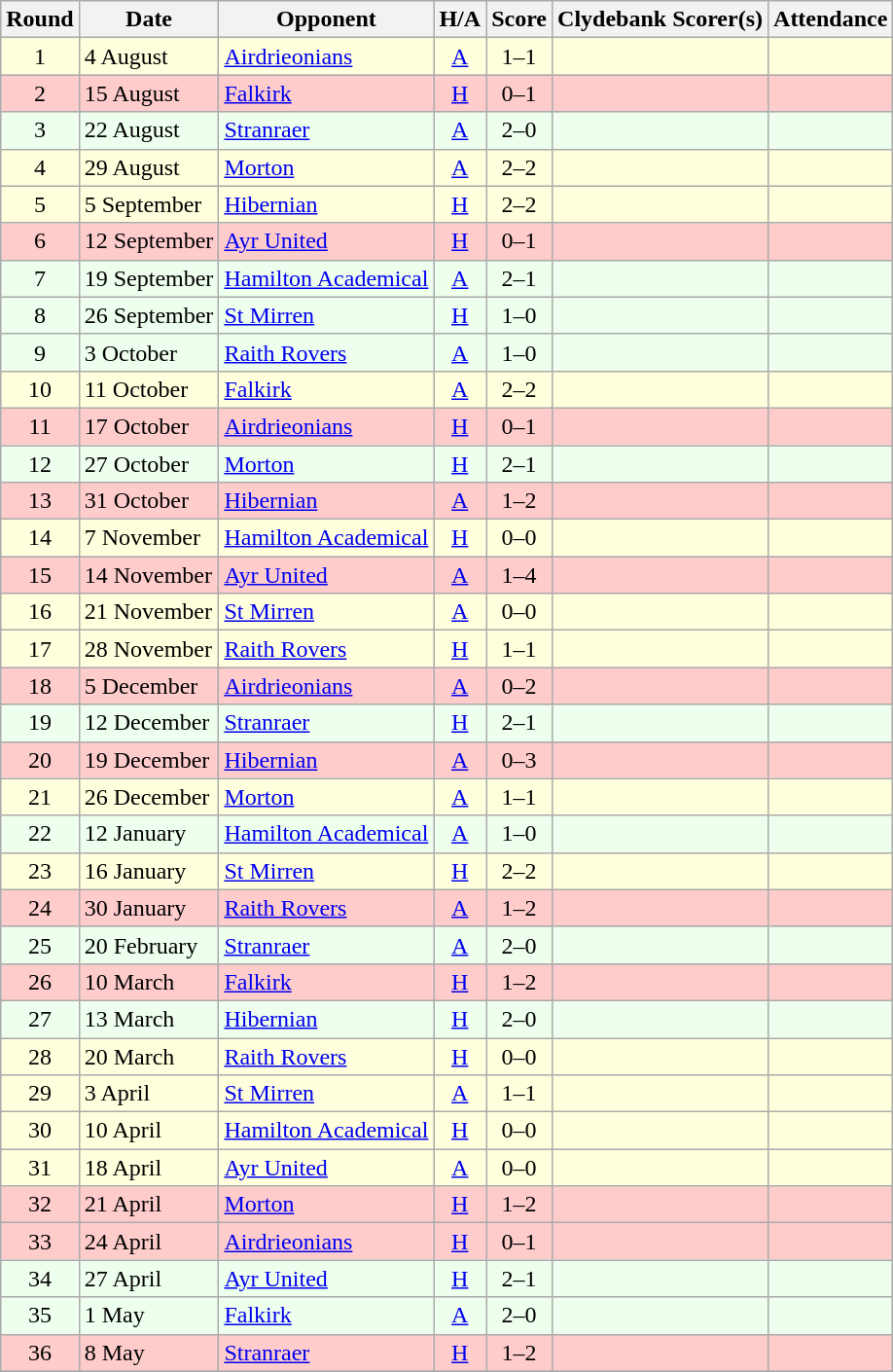<table class="wikitable" style="text-align:center">
<tr>
<th>Round</th>
<th>Date</th>
<th>Opponent</th>
<th>H/A</th>
<th>Score</th>
<th>Clydebank Scorer(s)</th>
<th>Attendance</th>
</tr>
<tr bgcolor=#FFFFDD>
<td>1</td>
<td align=left>4 August</td>
<td align=left><a href='#'>Airdrieonians</a></td>
<td><a href='#'>A</a></td>
<td>1–1</td>
<td align=left></td>
<td></td>
</tr>
<tr bgcolor=#FFCCCC>
<td>2</td>
<td align=left>15 August</td>
<td align=left><a href='#'>Falkirk</a></td>
<td><a href='#'>H</a></td>
<td>0–1</td>
<td align=left></td>
<td></td>
</tr>
<tr bgcolor=#EEFFEE>
<td>3</td>
<td align=left>22 August</td>
<td align=left><a href='#'>Stranraer</a></td>
<td><a href='#'>A</a></td>
<td>2–0</td>
<td align=left></td>
<td></td>
</tr>
<tr bgcolor=#FFFFDD>
<td>4</td>
<td align=left>29 August</td>
<td align=left><a href='#'>Morton</a></td>
<td><a href='#'>A</a></td>
<td>2–2</td>
<td align=left></td>
<td></td>
</tr>
<tr bgcolor=#FFFFDD>
<td>5</td>
<td align=left>5 September</td>
<td align=left><a href='#'>Hibernian</a></td>
<td><a href='#'>H</a></td>
<td>2–2</td>
<td align=left></td>
<td></td>
</tr>
<tr bgcolor=#FFCCCC>
<td>6</td>
<td align=left>12 September</td>
<td align=left><a href='#'>Ayr United</a></td>
<td><a href='#'>H</a></td>
<td>0–1</td>
<td align=left></td>
<td></td>
</tr>
<tr bgcolor=#EEFFEE>
<td>7</td>
<td align=left>19 September</td>
<td align=left><a href='#'>Hamilton Academical</a></td>
<td><a href='#'>A</a></td>
<td>2–1</td>
<td align=left></td>
<td></td>
</tr>
<tr bgcolor=#EEFFEE>
<td>8</td>
<td align=left>26 September</td>
<td align=left><a href='#'>St Mirren</a></td>
<td><a href='#'>H</a></td>
<td>1–0</td>
<td align=left></td>
<td></td>
</tr>
<tr bgcolor=#EEFFEE>
<td>9</td>
<td align=left>3 October</td>
<td align=left><a href='#'>Raith Rovers</a></td>
<td><a href='#'>A</a></td>
<td>1–0</td>
<td align=left></td>
<td></td>
</tr>
<tr bgcolor=#FFFFDD>
<td>10</td>
<td align=left>11 October</td>
<td align=left><a href='#'>Falkirk</a></td>
<td><a href='#'>A</a></td>
<td>2–2</td>
<td align=left></td>
<td></td>
</tr>
<tr bgcolor=#FFCCCC>
<td>11</td>
<td align=left>17 October</td>
<td align=left><a href='#'>Airdrieonians</a></td>
<td><a href='#'>H</a></td>
<td>0–1</td>
<td align=left></td>
<td></td>
</tr>
<tr bgcolor=#EEFFEE>
<td>12</td>
<td align=left>27 October</td>
<td align=left><a href='#'>Morton</a></td>
<td><a href='#'>H</a></td>
<td>2–1</td>
<td align=left></td>
<td></td>
</tr>
<tr bgcolor=#FFCCCC>
<td>13</td>
<td align=left>31 October</td>
<td align=left><a href='#'>Hibernian</a></td>
<td><a href='#'>A</a></td>
<td>1–2</td>
<td align=left></td>
<td></td>
</tr>
<tr bgcolor=#FFFFDD>
<td>14</td>
<td align=left>7 November</td>
<td align=left><a href='#'>Hamilton Academical</a></td>
<td><a href='#'>H</a></td>
<td>0–0</td>
<td align=left></td>
<td></td>
</tr>
<tr bgcolor=#FFCCCC>
<td>15</td>
<td align=left>14 November</td>
<td align=left><a href='#'>Ayr United</a></td>
<td><a href='#'>A</a></td>
<td>1–4</td>
<td align=left></td>
<td></td>
</tr>
<tr bgcolor=#FFFFDD>
<td>16</td>
<td align=left>21 November</td>
<td align=left><a href='#'>St Mirren</a></td>
<td><a href='#'>A</a></td>
<td>0–0</td>
<td align=left></td>
<td></td>
</tr>
<tr bgcolor=#FFFFDD>
<td>17</td>
<td align=left>28 November</td>
<td align=left><a href='#'>Raith Rovers</a></td>
<td><a href='#'>H</a></td>
<td>1–1</td>
<td align=left></td>
<td></td>
</tr>
<tr bgcolor=#FFCCCC>
<td>18</td>
<td align=left>5 December</td>
<td align=left><a href='#'>Airdrieonians</a></td>
<td><a href='#'>A</a></td>
<td>0–2</td>
<td align=left></td>
<td></td>
</tr>
<tr bgcolor=#EEFFEE>
<td>19</td>
<td align=left>12 December</td>
<td align=left><a href='#'>Stranraer</a></td>
<td><a href='#'>H</a></td>
<td>2–1</td>
<td align=left></td>
<td></td>
</tr>
<tr bgcolor=#FFCCCC>
<td>20</td>
<td align=left>19 December</td>
<td align=left><a href='#'>Hibernian</a></td>
<td><a href='#'>A</a></td>
<td>0–3</td>
<td align=left></td>
<td></td>
</tr>
<tr bgcolor=#FFFFDD>
<td>21</td>
<td align=left>26 December</td>
<td align=left><a href='#'>Morton</a></td>
<td><a href='#'>A</a></td>
<td>1–1</td>
<td align=left></td>
<td></td>
</tr>
<tr bgcolor=#EEFFEE>
<td>22</td>
<td align=left>12 January</td>
<td align=left><a href='#'>Hamilton Academical</a></td>
<td><a href='#'>A</a></td>
<td>1–0</td>
<td align=left></td>
<td></td>
</tr>
<tr bgcolor=#FFFFDD>
<td>23</td>
<td align=left>16 January</td>
<td align=left><a href='#'>St Mirren</a></td>
<td><a href='#'>H</a></td>
<td>2–2</td>
<td align=left></td>
<td></td>
</tr>
<tr bgcolor=#FFCCCC>
<td>24</td>
<td align=left>30 January</td>
<td align=left><a href='#'>Raith Rovers</a></td>
<td><a href='#'>A</a></td>
<td>1–2</td>
<td align=left></td>
<td></td>
</tr>
<tr bgcolor=#EEFFEE>
<td>25</td>
<td align=left>20 February</td>
<td align=left><a href='#'>Stranraer</a></td>
<td><a href='#'>A</a></td>
<td>2–0</td>
<td align=left></td>
<td></td>
</tr>
<tr bgcolor=#FFCCCC>
<td>26</td>
<td align=left>10 March</td>
<td align=left><a href='#'>Falkirk</a></td>
<td><a href='#'>H</a></td>
<td>1–2</td>
<td align=left></td>
<td></td>
</tr>
<tr bgcolor=#EEFFEE>
<td>27</td>
<td align=left>13 March</td>
<td align=left><a href='#'>Hibernian</a></td>
<td><a href='#'>H</a></td>
<td>2–0</td>
<td align=left></td>
<td></td>
</tr>
<tr bgcolor=#FFFFDD>
<td>28</td>
<td align=left>20 March</td>
<td align=left><a href='#'>Raith Rovers</a></td>
<td><a href='#'>H</a></td>
<td>0–0</td>
<td align=left></td>
<td></td>
</tr>
<tr bgcolor=#FFFFDD>
<td>29</td>
<td align=left>3 April</td>
<td align=left><a href='#'>St Mirren</a></td>
<td><a href='#'>A</a></td>
<td>1–1</td>
<td align=left></td>
<td></td>
</tr>
<tr bgcolor=#FFFFDD>
<td>30</td>
<td align=left>10 April</td>
<td align=left><a href='#'>Hamilton Academical</a></td>
<td><a href='#'>H</a></td>
<td>0–0</td>
<td align=left></td>
<td></td>
</tr>
<tr bgcolor=#FFFFDD>
<td>31</td>
<td align=left>18 April</td>
<td align=left><a href='#'>Ayr United</a></td>
<td><a href='#'>A</a></td>
<td>0–0</td>
<td align=left></td>
<td></td>
</tr>
<tr bgcolor=#FFCCCC>
<td>32</td>
<td align=left>21 April</td>
<td align=left><a href='#'>Morton</a></td>
<td><a href='#'>H</a></td>
<td>1–2</td>
<td align=left></td>
<td></td>
</tr>
<tr bgcolor=#FFCCCC>
<td>33</td>
<td align=left>24 April</td>
<td align=left><a href='#'>Airdrieonians</a></td>
<td><a href='#'>H</a></td>
<td>0–1</td>
<td align=left></td>
<td></td>
</tr>
<tr bgcolor=#EEFFEE>
<td>34</td>
<td align=left>27 April</td>
<td align=left><a href='#'>Ayr United</a></td>
<td><a href='#'>H</a></td>
<td>2–1</td>
<td align=left></td>
<td></td>
</tr>
<tr bgcolor=#EEFFEE>
<td>35</td>
<td align=left>1 May</td>
<td align=left><a href='#'>Falkirk</a></td>
<td><a href='#'>A</a></td>
<td>2–0</td>
<td align=left></td>
<td></td>
</tr>
<tr bgcolor=#FFCCCC>
<td>36</td>
<td align=left>8 May</td>
<td align=left><a href='#'>Stranraer</a></td>
<td><a href='#'>H</a></td>
<td>1–2</td>
<td align=left></td>
<td></td>
</tr>
<tr>
</tr>
</table>
